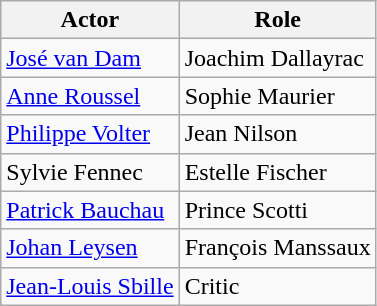<table class="wikitable">
<tr>
<th>Actor</th>
<th>Role</th>
</tr>
<tr>
<td><a href='#'>José van Dam</a></td>
<td>Joachim Dallayrac</td>
</tr>
<tr>
<td><a href='#'>Anne Roussel</a></td>
<td>Sophie Maurier</td>
</tr>
<tr>
<td><a href='#'>Philippe Volter</a></td>
<td>Jean Nilson</td>
</tr>
<tr>
<td>Sylvie Fennec</td>
<td>Estelle Fischer</td>
</tr>
<tr>
<td><a href='#'>Patrick Bauchau</a></td>
<td>Prince Scotti</td>
</tr>
<tr>
<td><a href='#'>Johan Leysen</a></td>
<td>François Manssaux</td>
</tr>
<tr>
<td><a href='#'>Jean-Louis Sbille</a></td>
<td>Critic</td>
</tr>
</table>
